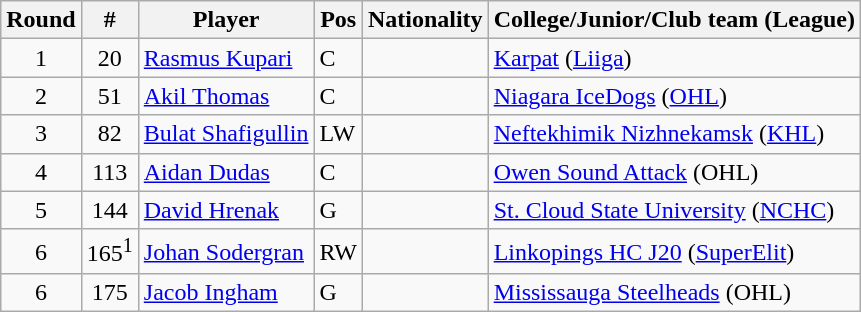<table class="wikitable">
<tr>
<th>Round</th>
<th>#</th>
<th>Player</th>
<th>Pos</th>
<th>Nationality</th>
<th>College/Junior/Club team (League)</th>
</tr>
<tr>
<td style="text-align:center;">1</td>
<td style="text-align:center;">20</td>
<td><a href='#'>Rasmus Kupari</a></td>
<td>C</td>
<td></td>
<td><a href='#'>Karpat</a> (<a href='#'>Liiga</a>)</td>
</tr>
<tr>
<td style="text-align:center;">2</td>
<td style="text-align:center;">51</td>
<td><a href='#'>Akil Thomas</a></td>
<td>C</td>
<td></td>
<td><a href='#'>Niagara IceDogs</a> (<a href='#'>OHL</a>)</td>
</tr>
<tr>
<td style="text-align:center;">3</td>
<td style="text-align:center;">82</td>
<td><a href='#'>Bulat Shafigullin</a></td>
<td>LW</td>
<td></td>
<td><a href='#'>Neftekhimik Nizhnekamsk</a> (<a href='#'>KHL</a>)</td>
</tr>
<tr>
<td style="text-align:center;">4</td>
<td style="text-align:center;">113</td>
<td><a href='#'>Aidan Dudas</a></td>
<td>C</td>
<td></td>
<td><a href='#'>Owen Sound Attack</a> (OHL)</td>
</tr>
<tr>
<td style="text-align:center;">5</td>
<td style="text-align:center;">144</td>
<td><a href='#'>David Hrenak</a></td>
<td>G</td>
<td></td>
<td><a href='#'>St. Cloud State University</a> (<a href='#'>NCHC</a>)</td>
</tr>
<tr>
<td style="text-align:center;">6</td>
<td style="text-align:center;">165<sup>1</sup></td>
<td><a href='#'>Johan Sodergran</a></td>
<td>RW</td>
<td></td>
<td><a href='#'>Linkopings HC J20</a> (<a href='#'>SuperElit</a>)</td>
</tr>
<tr>
<td style="text-align:center;">6</td>
<td style="text-align:center;">175</td>
<td><a href='#'>Jacob Ingham</a></td>
<td>G</td>
<td></td>
<td><a href='#'>Mississauga Steelheads</a> (OHL)</td>
</tr>
</table>
